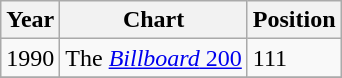<table class="wikitable">
<tr>
<th scope="col">Year</th>
<th scope="col">Chart</th>
<th scope="col">Position</th>
</tr>
<tr>
<td>1990</td>
<td scope="row">The <a href='#'><em>Billboard</em> 200</a></td>
<td>111</td>
</tr>
<tr>
</tr>
</table>
